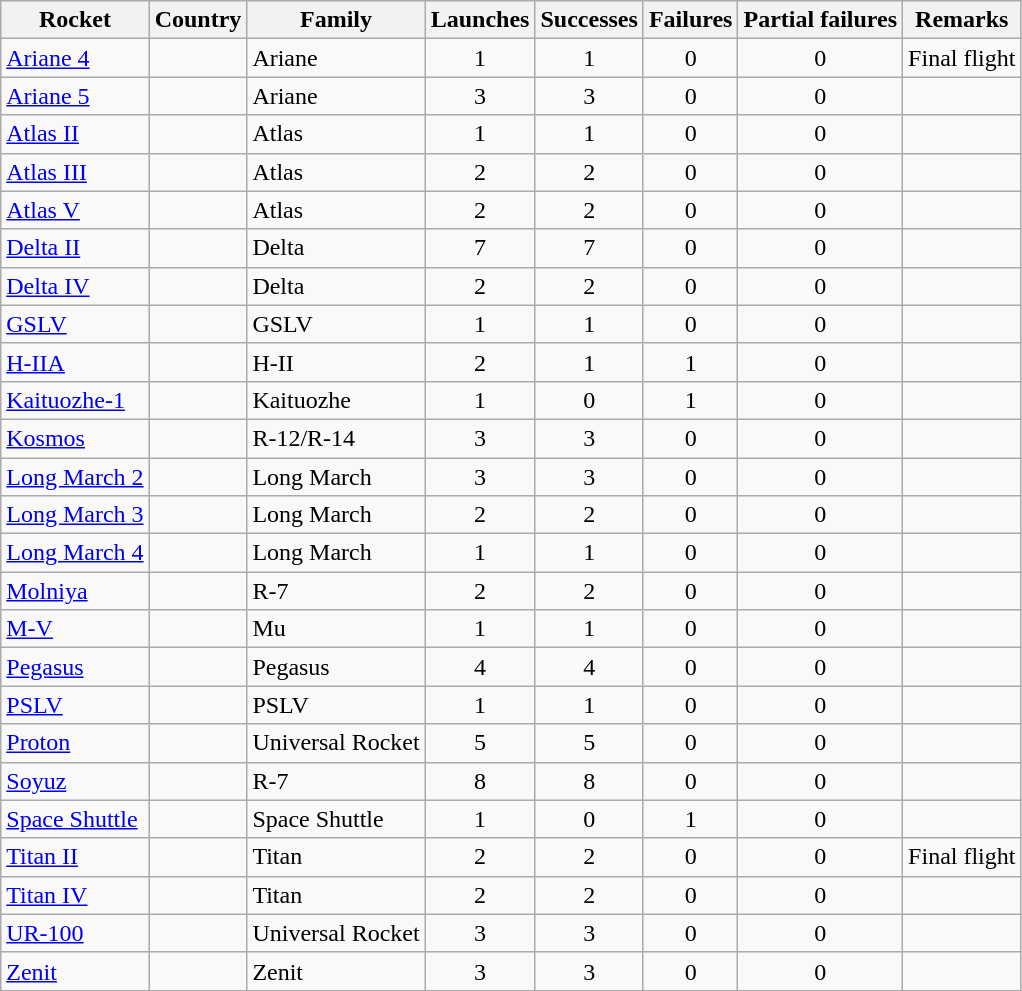<table class="wikitable sortable collapsible collapsed" style=text-align:center>
<tr>
<th>Rocket</th>
<th>Country</th>
<th>Family</th>
<th>Launches</th>
<th>Successes</th>
<th>Failures</th>
<th>Partial failures</th>
<th>Remarks</th>
</tr>
<tr>
<td align=left><a href='#'>Ariane 4</a></td>
<td align=left></td>
<td align=left>Ariane</td>
<td>1</td>
<td>1</td>
<td>0</td>
<td>0</td>
<td align=left>Final flight</td>
</tr>
<tr>
<td align=left><a href='#'>Ariane 5</a></td>
<td align=left></td>
<td align=left>Ariane</td>
<td>3</td>
<td>3</td>
<td>0</td>
<td>0</td>
<td></td>
</tr>
<tr>
<td align=left><a href='#'>Atlas II</a></td>
<td align=left></td>
<td align=left>Atlas</td>
<td>1</td>
<td>1</td>
<td>0</td>
<td>0</td>
<td></td>
</tr>
<tr>
<td align=left><a href='#'>Atlas III</a></td>
<td align=left></td>
<td align=left>Atlas</td>
<td>2</td>
<td>2</td>
<td>0</td>
<td>0</td>
<td></td>
</tr>
<tr>
<td align=left><a href='#'>Atlas V</a></td>
<td align=left></td>
<td align=left>Atlas</td>
<td>2</td>
<td>2</td>
<td>0</td>
<td>0</td>
<td></td>
</tr>
<tr>
<td align=left><a href='#'>Delta II</a></td>
<td align=left></td>
<td align=left>Delta</td>
<td>7</td>
<td>7</td>
<td>0</td>
<td>0</td>
<td></td>
</tr>
<tr>
<td align=left><a href='#'>Delta IV</a></td>
<td align=left></td>
<td align=left>Delta</td>
<td>2</td>
<td>2</td>
<td>0</td>
<td>0</td>
<td></td>
</tr>
<tr>
<td align=left><a href='#'>GSLV</a></td>
<td align=left></td>
<td align=left>GSLV</td>
<td>1</td>
<td>1</td>
<td>0</td>
<td>0</td>
<td></td>
</tr>
<tr>
<td align=left><a href='#'>H-IIA</a></td>
<td align=left></td>
<td align=left>H-II</td>
<td>2</td>
<td>1</td>
<td>1</td>
<td>0</td>
<td></td>
</tr>
<tr>
<td align=left><a href='#'>Kaituozhe-1</a></td>
<td align=left></td>
<td align=left>Kaituozhe</td>
<td>1</td>
<td>0</td>
<td>1</td>
<td>0</td>
<td></td>
</tr>
<tr>
<td align=left><a href='#'>Kosmos</a></td>
<td align=left></td>
<td align=left>R-12/R-14</td>
<td>3</td>
<td>3</td>
<td>0</td>
<td>0</td>
<td></td>
</tr>
<tr>
<td align=left><a href='#'>Long March 2</a></td>
<td align=left></td>
<td align=left>Long March</td>
<td>3</td>
<td>3</td>
<td>0</td>
<td>0</td>
<td></td>
</tr>
<tr>
<td align=left><a href='#'>Long March 3</a></td>
<td align=left></td>
<td align=left>Long March</td>
<td>2</td>
<td>2</td>
<td>0</td>
<td>0</td>
<td></td>
</tr>
<tr>
<td align=left><a href='#'>Long March 4</a></td>
<td align=left></td>
<td align=left>Long March</td>
<td>1</td>
<td>1</td>
<td>0</td>
<td>0</td>
<td></td>
</tr>
<tr>
<td align=left><a href='#'>Molniya</a></td>
<td align=left></td>
<td align=left>R-7</td>
<td>2</td>
<td>2</td>
<td>0</td>
<td>0</td>
<td></td>
</tr>
<tr>
<td align=left><a href='#'>M-V</a></td>
<td align=left></td>
<td align=left>Mu</td>
<td>1</td>
<td>1</td>
<td>0</td>
<td>0</td>
<td></td>
</tr>
<tr>
<td align=left><a href='#'>Pegasus</a></td>
<td align=left></td>
<td align=left>Pegasus</td>
<td>4</td>
<td>4</td>
<td>0</td>
<td>0</td>
<td></td>
</tr>
<tr>
<td align=left><a href='#'>PSLV</a></td>
<td align=left></td>
<td align=left>PSLV</td>
<td>1</td>
<td>1</td>
<td>0</td>
<td>0</td>
<td></td>
</tr>
<tr>
<td align=left><a href='#'>Proton</a></td>
<td align=left></td>
<td align=left>Universal Rocket</td>
<td>5</td>
<td>5</td>
<td>0</td>
<td>0</td>
<td></td>
</tr>
<tr>
<td align=left><a href='#'>Soyuz</a></td>
<td align=left></td>
<td align=left>R-7</td>
<td>8</td>
<td>8</td>
<td>0</td>
<td>0</td>
<td></td>
</tr>
<tr>
<td align=left><a href='#'>Space Shuttle</a></td>
<td align=left></td>
<td align=left>Space Shuttle</td>
<td>1</td>
<td>0</td>
<td>1</td>
<td>0</td>
<td></td>
</tr>
<tr>
<td align=left><a href='#'>Titan II</a></td>
<td align=left></td>
<td align=left>Titan</td>
<td>2</td>
<td>2</td>
<td>0</td>
<td>0</td>
<td align=left>Final flight</td>
</tr>
<tr>
<td align=left><a href='#'>Titan IV</a></td>
<td align=left></td>
<td align=left>Titan</td>
<td>2</td>
<td>2</td>
<td>0</td>
<td>0</td>
<td></td>
</tr>
<tr>
<td align=left><a href='#'>UR-100</a></td>
<td align=left></td>
<td align=left>Universal Rocket</td>
<td>3</td>
<td>3</td>
<td>0</td>
<td>0</td>
<td></td>
</tr>
<tr>
<td align=left><a href='#'>Zenit</a></td>
<td align=left></td>
<td align=left>Zenit</td>
<td>3</td>
<td>3</td>
<td>0</td>
<td>0</td>
<td></td>
</tr>
</table>
